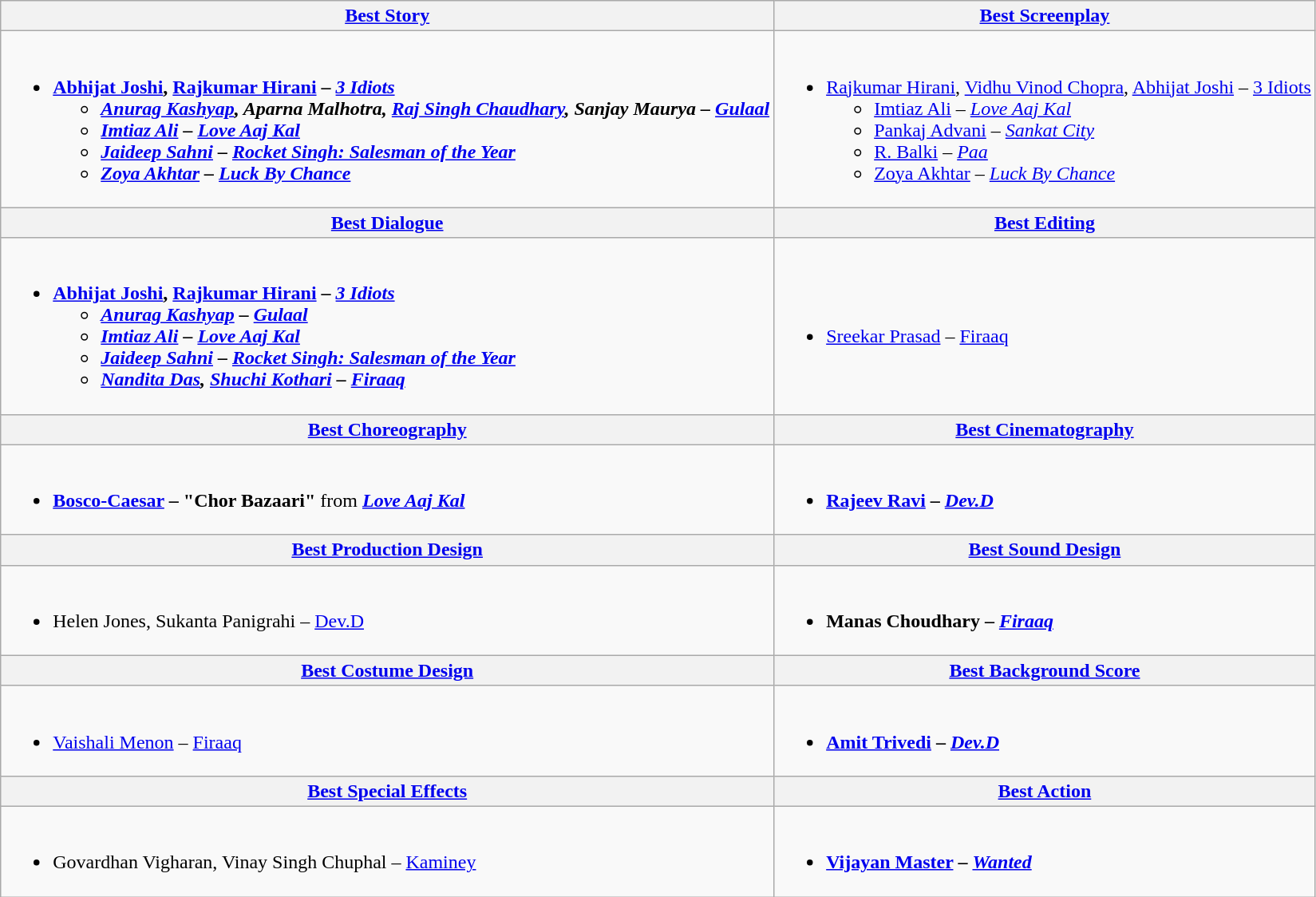<table class="wikitable">
<tr>
<th><a href='#'>Best Story</a></th>
<th><a href='#'>Best Screenplay</a></th>
</tr>
<tr>
<td><br><ul><li><strong><a href='#'>Abhijat Joshi</a>, <a href='#'>Rajkumar Hirani</a> – <em><a href='#'>3 Idiots</a><strong><em><ul><li><a href='#'>Anurag Kashyap</a>, Aparna Malhotra, <a href='#'>Raj Singh Chaudhary</a>, Sanjay Maurya – </em><a href='#'>Gulaal</a><em></li><li><a href='#'>Imtiaz Ali</a> – </em><a href='#'>Love Aaj Kal</a><em></li><li><a href='#'>Jaideep Sahni</a> – </em><a href='#'>Rocket Singh: Salesman of the Year</a><em></li><li><a href='#'>Zoya Akhtar</a> – </em><a href='#'>Luck By Chance</a><em></li></ul></li></ul></td>
<td><br><ul><li></strong><a href='#'>Rajkumar Hirani</a>, <a href='#'>Vidhu Vinod Chopra</a>, <a href='#'>Abhijat Joshi</a> – </em><a href='#'>3 Idiots</a></em></strong><ul><li><a href='#'>Imtiaz Ali</a> – <em><a href='#'>Love Aaj Kal</a></em></li><li><a href='#'>Pankaj Advani</a> – <em><a href='#'>Sankat City</a></em></li><li><a href='#'>R. Balki</a> – <em><a href='#'>Paa</a></em></li><li><a href='#'>Zoya Akhtar</a> – <em><a href='#'>Luck By Chance</a></em></li></ul></li></ul></td>
</tr>
<tr>
<th><a href='#'>Best Dialogue</a></th>
<th><a href='#'>Best Editing</a></th>
</tr>
<tr>
<td><br><ul><li><strong><a href='#'>Abhijat Joshi</a>, <a href='#'>Rajkumar Hirani</a> – <em><a href='#'>3 Idiots</a><strong><em><ul><li><a href='#'>Anurag Kashyap</a> – </em><a href='#'>Gulaal</a><em></li><li><a href='#'>Imtiaz Ali</a> – </em><a href='#'>Love Aaj Kal</a><em></li><li><a href='#'>Jaideep Sahni</a> – </em><a href='#'>Rocket Singh: Salesman of the Year</a><em></li><li><a href='#'>Nandita Das</a>, <a href='#'>Shuchi Kothari</a> – </em><a href='#'>Firaaq</a><em></li></ul></li></ul></td>
<td><br><ul><li></strong><a href='#'>Sreekar Prasad</a> – </em><a href='#'>Firaaq</a></em></strong></li></ul></td>
</tr>
<tr>
<th><a href='#'>Best Choreography</a></th>
<th><a href='#'>Best Cinematography</a></th>
</tr>
<tr>
<td><br><ul><li><strong><a href='#'>Bosco-Caesar</a> – "Chor Bazaari"</strong> from <strong><em><a href='#'>Love Aaj Kal</a></em></strong></li></ul></td>
<td><br><ul><li><strong><a href='#'>Rajeev Ravi</a> – <em><a href='#'>Dev.D</a><strong><em></li></ul></td>
</tr>
<tr>
<th><a href='#'>Best Production Design</a></th>
<th><a href='#'>Best Sound Design</a></th>
</tr>
<tr>
<td><br><ul><li></strong>Helen Jones, Sukanta Panigrahi – </em><a href='#'>Dev.D</a></em></strong></li></ul></td>
<td><br><ul><li><strong>Manas Choudhary – <em><a href='#'>Firaaq</a><strong><em></li></ul></td>
</tr>
<tr>
<th><a href='#'>Best Costume Design</a></th>
<th><a href='#'>Best Background Score</a></th>
</tr>
<tr>
<td><br><ul><li></strong><a href='#'>Vaishali Menon</a> – </em><a href='#'>Firaaq</a></em></strong></li></ul></td>
<td><br><ul><li><strong><a href='#'>Amit Trivedi</a> – <em><a href='#'>Dev.D</a><strong><em></li></ul></td>
</tr>
<tr>
<th><a href='#'>Best Special Effects</a></th>
<th><a href='#'>Best Action</a></th>
</tr>
<tr>
<td><br><ul><li></strong>Govardhan Vigharan, Vinay Singh Chuphal – </em><a href='#'>Kaminey</a></em></strong></li></ul></td>
<td><br><ul><li><strong><a href='#'>Vijayan Master</a> – <em><a href='#'>Wanted</a><strong><em></li></ul></td>
</tr>
</table>
